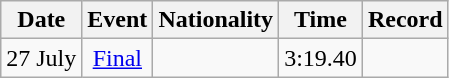<table class="wikitable" style=text-align:center>
<tr>
<th>Date</th>
<th>Event</th>
<th>Nationality</th>
<th>Time</th>
<th>Record</th>
</tr>
<tr>
<td>27 July</td>
<td><a href='#'>Final</a></td>
<td align=left></td>
<td>3:19.40</td>
<td></td>
</tr>
</table>
